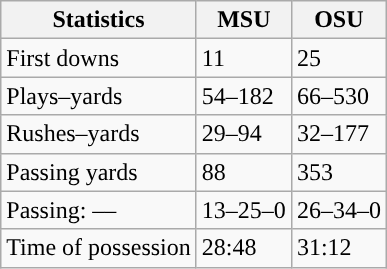<table class="wikitable" style="float:left">
<tr>
<th>Statistics</th>
<th>MSU</th>
<th>OSU</th>
</tr>
<tr>
<td>First downs</td>
<td>11</td>
<td>25</td>
</tr>
<tr>
<td>Plays–yards</td>
<td>54–182</td>
<td>66–530</td>
</tr>
<tr>
<td>Rushes–yards</td>
<td>29–94</td>
<td>32–177</td>
</tr>
<tr>
<td>Passing yards</td>
<td>88</td>
<td>353</td>
</tr>
<tr>
<td>Passing: ––</td>
<td>13–25–0</td>
<td>26–34–0</td>
</tr>
<tr>
<td>Time of possession</td>
<td>28:48</td>
<td>31:12</td>
</tr>
</table>
